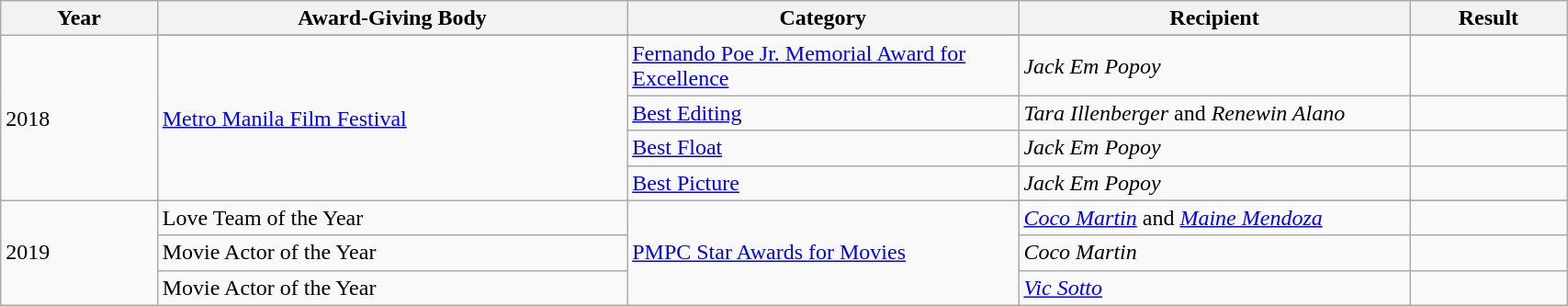<table | width="90%" class="wikitable sortable">
<tr>
<th width="10%">Year</th>
<th width="30%">Award-Giving Body</th>
<th width="25%">Category</th>
<th width="25%">Recipient</th>
<th width="10%">Result</th>
</tr>
<tr>
<td rowspan=6>2018</td>
</tr>
<tr>
<td rowspan=6><a href='#'>Metro Manila Film Festival</a></td>
</tr>
<tr>
<td><a href='#'>Fernando Poe Jr. Memorial Award for Excellence</a></td>
<td><em>Jack Em Popoy</em></td>
<td></td>
</tr>
<tr>
<td><a href='#'>Best Editing</a></td>
<td><em>Tara Illenberger</em> and <em>Renewin Alano</em></td>
<td></td>
</tr>
<tr>
<td><a href='#'>Best Float</a></td>
<td><em>Jack Em Popoy</em></td>
<td></td>
</tr>
<tr>
<td><a href='#'>Best Picture</a></td>
<td><em>Jack Em Popoy</em></td>
<td></td>
</tr>
<tr>
<td rowspan=4>2019</td>
<td rowspan=4><a href='#'>PMPC Star Awards for Movies</a></td>
</tr>
<tr>
<td>Love Team of the Year</td>
<td><em><a href='#'>Coco Martin</a></em> and <em><a href='#'>Maine Mendoza</a></em></td>
<td></td>
</tr>
<tr>
<td>Movie Actor of the Year</td>
<td><em>Coco Martin</em></td>
<td></td>
</tr>
<tr>
<td>Movie Actor of the Year</td>
<td><em><a href='#'>Vic Sotto</a></em></td>
<td></td>
</tr>
</table>
